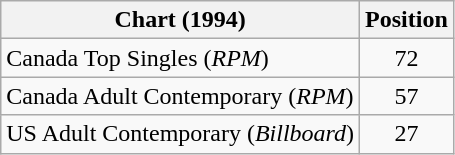<table class="wikitable sortable">
<tr>
<th>Chart (1994)</th>
<th>Position</th>
</tr>
<tr>
<td>Canada Top Singles (<em>RPM</em>)</td>
<td align="center">72</td>
</tr>
<tr>
<td>Canada Adult Contemporary (<em>RPM</em>)</td>
<td align="center">57</td>
</tr>
<tr>
<td>US Adult Contemporary (<em>Billboard</em>)</td>
<td align="center">27</td>
</tr>
</table>
